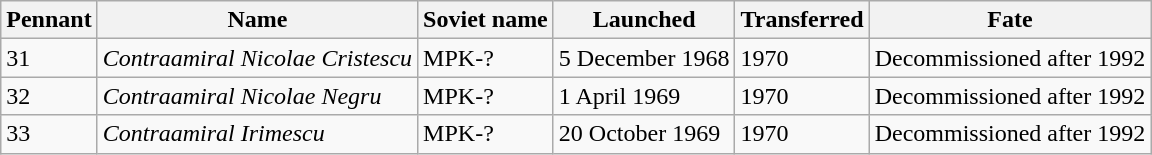<table class="wikitable ">
<tr>
<th>Pennant</th>
<th>Name</th>
<th>Soviet name</th>
<th>Launched</th>
<th>Transferred</th>
<th>Fate</th>
</tr>
<tr>
<td>31</td>
<td><em>Contraamiral Nicolae Cristescu</em></td>
<td>MPK-?</td>
<td nowrap>5 December 1968</td>
<td nowrap>1970</td>
<td>Decommissioned after 1992</td>
</tr>
<tr>
<td>32</td>
<td><em>Contraamiral Nicolae Negru</em></td>
<td>MPK-?</td>
<td nowrap>1 April 1969</td>
<td nowrap>1970</td>
<td>Decommissioned after 1992</td>
</tr>
<tr>
<td>33</td>
<td><em>Contraamiral Irimescu</em></td>
<td>MPK-?</td>
<td nowrap>20 October 1969</td>
<td nowrap>1970</td>
<td>Decommissioned after 1992</td>
</tr>
</table>
